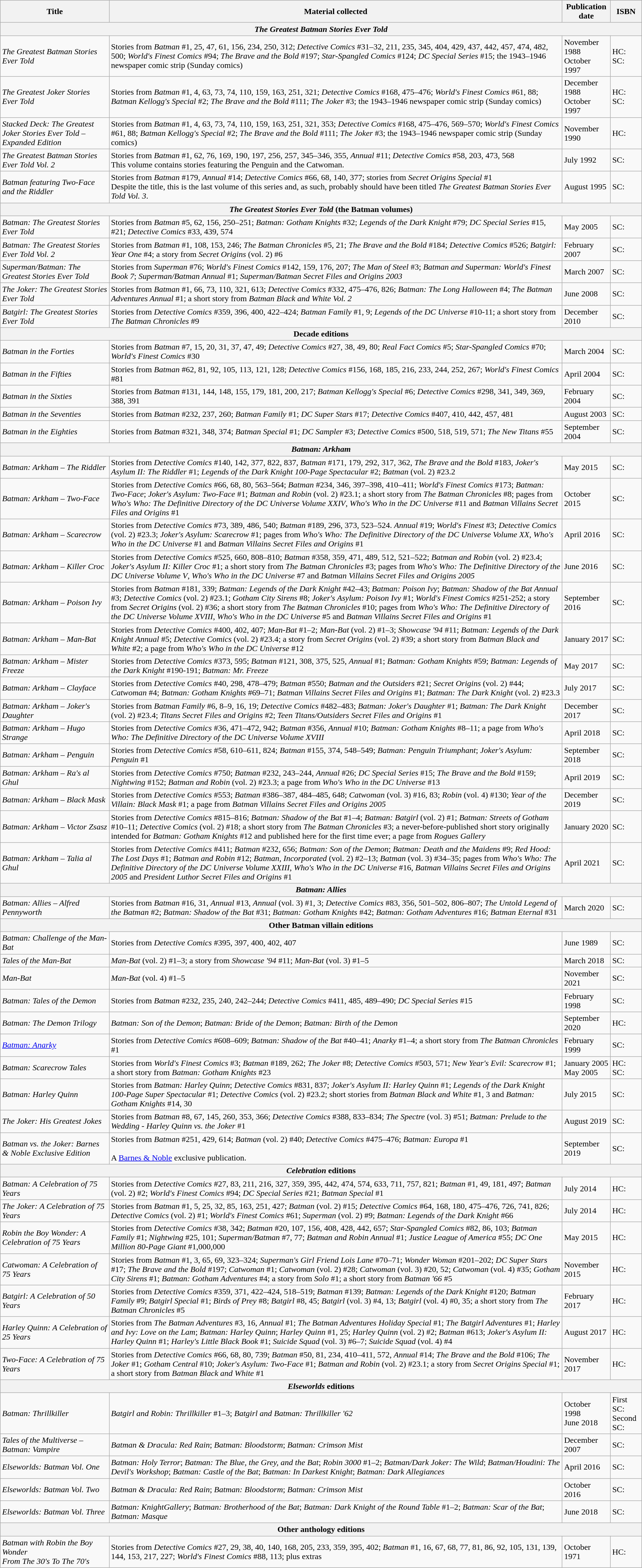<table class="wikitable collapsible">
<tr>
<th>Title</th>
<th>Material collected</th>
<th>Publication date</th>
<th>ISBN</th>
</tr>
<tr>
<th colspan="4"><em>The Greatest Batman Stories Ever Told</em></th>
</tr>
<tr>
<td><em>The Greatest Batman Stories Ever Told</em></td>
<td>Stories from <em>Batman</em> #1, 25, 47, 61, 156, 234, 250, 312; <em>Detective Comics</em> #31–32, 211, 235, 345, 404, 429, 437, 442, 457, 474, 482, 500; <em>World's Finest Comics</em> #94; <em>The Brave and the Bold</em> #197; <em>Star-Spangled Comics</em> #124; <em>DC Special Series</em> #15; the 1943–1946 newspaper comic strip (Sunday comics)</td>
<td>November 1988<br>October 1997</td>
<td>HC: <br>SC: </td>
</tr>
<tr>
<td><em>The Greatest Joker Stories Ever Told</em></td>
<td>Stories from <em>Batman</em> #1, 4, 63, 73, 74, 110, 159, 163, 251, 321; <em>Detective Comics</em> #168, 475–476; <em>World's Finest Comics</em> #61, 88; <em>Batman Kellogg's Special</em> #2; <em>The Brave and the Bold</em> #111; <em>The Joker</em> #3; the 1943–1946 newspaper comic strip (Sunday comics)</td>
<td>December 1988<br>October 1997</td>
<td>HC: <br>SC: </td>
</tr>
<tr>
<td><em>Stacked Deck: The Greatest Joker Stories Ever Told – Expanded Edition</em></td>
<td>Stories from <em>Batman</em> #1, 4, 63, 73, 74, 110, 159, 163, 251, 321, 353; <em>Detective Comics</em> #168, 475–476, 569–570; <em>World's Finest Comics</em> #61, 88; <em>Batman Kellogg's Special</em> #2; <em>The Brave and the Bold</em> #111; <em>The Joker</em> #3; the 1943–1946 newspaper comic strip (Sunday comics)</td>
<td>November 1990</td>
<td>HC: </td>
</tr>
<tr>
<td><em>The Greatest Batman Stories Ever Told Vol. 2</em></td>
<td>Stories from <em>Batman</em> #1, 62, 76, 169, 190, 197, 256, 257, 345–346, 355, <em>Annual</em> #11; <em>Detective Comics</em> #58, 203, 473, 568<br>This volume contains stories featuring the Penguin and the Catwoman.</td>
<td>July 1992</td>
<td>SC: </td>
</tr>
<tr>
<td><em>Batman featuring Two-Face and the Riddler</em></td>
<td>Stories from <em>Batman</em> #179, <em>Annual</em> #14; <em>Detective Comics</em> #66, 68, 140, 377; stories from <em>Secret Origins Special</em> #1<br>Despite the title, this is the last volume of this series and, as such, probably should have been titled <em>The Greatest Batman Stories Ever Told Vol. 3</em>.</td>
<td>August 1995</td>
<td>SC: </td>
</tr>
<tr>
<th colspan="4"><em>The Greatest Stories Ever Told</em> (the Batman volumes)</th>
</tr>
<tr>
<td><em>Batman: The Greatest Stories Ever Told</em></td>
<td>Stories from <em>Batman</em> #5, 62, 156, 250–251; <em>Batman: Gotham Knights</em> #32; <em>Legends of the Dark Knight</em> #79; <em>DC Special Series</em> #15, #21; <em>Detective Comics</em> #33, 439, 574</td>
<td>May 2005</td>
<td>SC: </td>
</tr>
<tr>
<td><em>Batman: The Greatest Stories Ever Told Vol. 2</em></td>
<td>Stories from <em>Batman</em> #1, 108, 153, 246; <em>The Batman Chronicles</em> #5, 21; <em>The Brave and the Bold</em> #184; <em>Detective Comics</em> #526; <em>Batgirl: Year One</em> #4; a story from <em>Secret Origins</em> (vol. 2) #6</td>
<td>February 2007</td>
<td>SC: </td>
</tr>
<tr>
<td><em>Superman/Batman: The Greatest Stories Ever Told</em></td>
<td>Stories from <em>Superman</em> #76; <em>World's Finest Comics</em> #142, 159, 176, 207; <em>The Man of Steel</em> #3; <em>Batman and Superman: World's Finest Book 7</em>; <em>Superman/Batman Annual</em> #1; <em>Superman/Batman Secret Files and Origins 2003</em></td>
<td>March 2007</td>
<td>SC: </td>
</tr>
<tr>
<td><em>The Joker: The Greatest Stories Ever Told</em></td>
<td>Stories from <em>Batman</em> #1, 66, 73, 110, 321, 613; <em>Detective Comics</em> #332, 475–476, 826; <em>Batman: The Long Halloween</em> #4; <em>The Batman Adventures Annual</em> #1; a short story from <em>Batman Black and White Vol. 2</em></td>
<td>June 2008</td>
<td>SC: </td>
</tr>
<tr>
<td><em>Batgirl: The Greatest Stories Ever Told</em></td>
<td>Stories from <em>Detective Comics</em> #359, 396, 400, 422–424; <em>Batman Family</em> #1, 9; <em>Legends of the DC Universe</em> #10-11; a short story from <em>The Batman Chronicles</em> #9</td>
<td>December 2010</td>
<td>SC: </td>
</tr>
<tr>
<th colspan="4">Decade editions</th>
</tr>
<tr>
<td><em>Batman in the Forties</em></td>
<td>Stories from <em>Batman</em> #7, 15, 20, 31, 37, 47, 49; <em>Detective Comics</em> #27, 38, 49, 80; <em>Real Fact Comics</em> #5; <em>Star-Spangled Comics</em> #70; <em>World's Finest Comics</em> #30</td>
<td>March 2004</td>
<td>SC: </td>
</tr>
<tr>
<td><em>Batman in the Fifties</em></td>
<td>Stories from <em>Batman</em> #62, 81, 92, 105, 113, 121, 128; <em>Detective Comics</em> #156, 168, 185, 216, 233, 244, 252, 267; <em>World's Finest Comics</em> #81</td>
<td>April 2004</td>
<td>SC: </td>
</tr>
<tr>
<td><em>Batman in the Sixties</em></td>
<td>Stories from <em>Batman</em> #131, 144, 148, 155, 179, 181, 200, 217; <em>Batman Kellogg's Special</em> #6; <em>Detective Comics</em> #298, 341, 349, 369, 388, 391</td>
<td>February 2004</td>
<td>SC: </td>
</tr>
<tr>
<td><em>Batman in the Seventies</em></td>
<td>Stories from <em>Batman</em> #232, 237, 260; <em>Batman Family</em> #1; <em>DC Super Stars</em> #17; <em>Detective Comics</em> #407, 410, 442, 457, 481</td>
<td>August 2003</td>
<td>SC: </td>
</tr>
<tr>
<td><em>Batman in the Eighties</em></td>
<td>Stories from <em>Batman</em> #321, 348, 374; <em>Batman Special</em> #1; <em>DC Sampler</em> #3; <em>Detective Comics</em> #500, 518, 519, 571; <em>The New Titans</em> #55</td>
<td>September 2004</td>
<td>SC: </td>
</tr>
<tr>
<th colspan="4"><em>Batman: Arkham</em></th>
</tr>
<tr>
<td><em>Batman: Arkham – The Riddler</em></td>
<td>Stories from <em>Detective Comics</em> #140, 142, 377, 822, 837, <em>Batman</em> #171, 179, 292, 317, 362, <em>The Brave and the Bold</em> #183, <em>Joker's Asylum II: The Riddler</em> #1; <em>Legends of the Dark Knight 100-Page Spectacular</em> #2; <em>Batman</em> (vol. 2) #23.2</td>
<td>May 2015</td>
<td>SC: </td>
</tr>
<tr>
<td><em>Batman: Arkham – Two-Face</em></td>
<td>Stories from <em>Detective Comics</em> #66, 68, 80, 563–564; <em>Batman</em> #234, 346, 397–398, 410–411; <em>World's Finest Comics</em> #173; <em>Batman: Two-Face</em>; <em>Joker's Asylum: Two-Face</em> #1; <em>Batman and Robin</em> (vol. 2) #23.1; a short story from <em>The Batman Chronicles</em> #8; pages from <em>Who's Who: The Definitive Directory of the DC Universe Volume XXIV</em>, <em>Who's Who in the DC Universe</em> #11 and <em>Batman Villains Secret Files and Origins</em> #1</td>
<td>October 2015</td>
<td>SC: </td>
</tr>
<tr>
<td><em>Batman: Arkham – Scarecrow</em></td>
<td>Stories from <em>Detective Comics</em> #73, 389, 486, 540; <em>Batman</em> #189, 296, 373, 523–524. <em>Annual</em> #19; <em>World's Finest</em> #3; <em>Detective Comics</em> (vol. 2) #23.3; <em>Joker's Asylum: Scarecrow</em> #1; pages from <em>Who's Who: The Definitive Directory of the DC Universe Volume XX</em>, <em>Who's Who in the DC Universe</em> #1 and <em>Batman Villains Secret Files and Origins</em> #1</td>
<td>April 2016</td>
<td>SC: </td>
</tr>
<tr>
<td><em>Batman: Arkham – Killer Croc</em></td>
<td>Stories from <em>Detective Comics</em> #525, 660, 808–810; <em>Batman</em> #358, 359, 471, 489, 512, 521–522; <em>Batman and Robin</em> (vol. 2) #23.4; <em>Joker's Asylum II: Killer Croc</em> #1; a short story from <em>The Batman Chronicles</em> #3; pages from <em>Who's Who: The Definitive Directory of the DC Universe Volume V</em>, <em>Who's Who in the DC Universe</em> #7 and <em>Batman Villains Secret Files and Origins 2005</em></td>
<td>June 2016</td>
<td>SC: </td>
</tr>
<tr>
<td><em>Batman: Arkham – Poison Ivy</em></td>
<td>Stories from <em>Batman</em> #181, 339; <em>Batman: Legends of the Dark Knight</em> #42–43; <em>Batman: Poison Ivy</em>; <em>Batman: Shadow of the Bat Annual</em> #3; <em>Detective Comics</em> (vol. 2) #23.1; <em>Gotham City Sirens</em> #8; <em>Joker's Asylum: Poison Ivy</em> #1; <em>World's Finest Comics</em> #251-252; a story from <em>Secret Origins</em> (vol. 2) #36; a short story from <em>The Batman Chronicles</em> #10; pages from <em>Who's Who: The Definitive Directory of the DC Universe Volume XVIII</em>, <em>Who's Who in the DC Universe</em> #5 and <em>Batman Villains Secret Files and Origins</em> #1</td>
<td>September 2016</td>
<td>SC: </td>
</tr>
<tr>
<td><em>Batman: Arkham – Man-Bat</em></td>
<td>Stories from <em>Detective Comics</em> #400, 402, 407; <em>Man-Bat</em> #1–2; <em>Man-Bat</em> (vol. 2) #1–3; <em>Showcase '94</em> #11; <em>Batman: Legends of the Dark Knight Annual</em> #5; <em>Detective Comics</em> (vol. 2) #23.4; a story from <em>Secret Origins</em> (vol. 2) #39; a short story from <em>Batman Black and White</em> #2; a page from <em>Who's Who in the DC Universe</em> #12</td>
<td>January 2017</td>
<td>SC: </td>
</tr>
<tr>
<td><em>Batman: Arkham – Mister Freeze</em></td>
<td>Stories from <em>Detective Comics</em> #373, 595; <em>Batman</em> #121, 308, 375, 525, <em>Annual</em> #1; <em>Batman: Gotham Knights</em> #59; <em>Batman: Legends of the Dark Knight</em> #190-191; <em>Batman: Mr. Freeze</em></td>
<td>May 2017</td>
<td>SC: </td>
</tr>
<tr>
<td><em>Batman: Arkham – Clayface</em></td>
<td>Stories from <em>Detective Comics</em> #40, 298, 478–479; <em>Batman</em> #550; <em>Batman and the Outsiders</em> #21; <em>Secret Origins</em> (vol. 2) #44; <em>Catwoman</em> #4; <em>Batman: Gotham Knights</em> #69–71; <em>Batman Villains Secret Files and Origins</em> #1; <em>Batman: The Dark Knight</em> (vol. 2) #23.3</td>
<td>July 2017</td>
<td>SC: </td>
</tr>
<tr>
<td><em>Batman: Arkham – Joker's Daughter</em></td>
<td>Stories from <em>Batman Family</em> #6, 8–9, 16, 19; <em>Detective Comics</em> #482–483; <em>Batman: Joker's Daughter</em> #1; <em>Batman: The Dark Knight</em> (vol. 2) #23.4; <em>Titans Secret Files and Origins</em> #2; <em>Teen Titans/Outsiders Secret Files and Origins</em> #1</td>
<td>December 2017</td>
<td>SC: </td>
</tr>
<tr>
<td><em>Batman: Arkham – Hugo Strange</em></td>
<td>Stories from <em>Detective Comics</em> #36, 471–472, 942; <em>Batman</em> #356, <em>Annual</em> #10; <em>Batman: Gotham Knights</em> #8–11; a page from <em>Who's Who: The Definitive Directory of the DC Universe Volume XVIII</em></td>
<td>April 2018</td>
<td>SC: </td>
</tr>
<tr>
<td><em>Batman: Arkham – Penguin</em></td>
<td>Stories from <em>Detective Comics</em> #58, 610–611, 824; <em>Batman</em> #155, 374, 548–549; <em>Batman: Penguin Triumphant</em>; <em>Joker's Asylum: Penguin</em> #1</td>
<td>September 2018</td>
<td>SC: </td>
</tr>
<tr>
<td><em>Batman: Arkham – Ra's al Ghul</em></td>
<td>Stories from <em>Detective Comics</em> #750; <em>Batman</em> #232, 243–244, <em>Annual</em> #26; <em>DC Special Series</em> #15; <em>The Brave and the Bold</em> #159; <em>Nightwing</em> #152; <em>Batman and Robin</em> (vol. 2) #23.3; a page from <em>Who's Who in the DC Universe</em> #13</td>
<td>April 2019</td>
<td>SC: </td>
</tr>
<tr>
<td><em>Batman: Arkham – Black Mask</em></td>
<td>Stories from <em>Detective Comics</em> #553; <em>Batman</em> #386–387, 484–485, 648; <em>Catwoman</em> (vol. 3) #16, 83; <em>Robin</em> (vol. 4) #130; <em>Year of the Villain: Black Mask</em> #1; a page from <em>Batman Villains Secret Files and Origins 2005</em></td>
<td>December 2019</td>
<td>SC: </td>
</tr>
<tr>
<td><em>Batman: Arkham – Victor Zsasz</em></td>
<td>Stories from <em>Detective Comics</em> #815–816; <em>Batman: Shadow of the Bat</em> #1–4; <em>Batman: Batgirl</em> (vol. 2) #1; <em>Batman: Streets of Gotham</em> #10–11; <em>Detective Comics</em> (vol. 2) #18; a short story from <em>The Batman Chronicles</em> #3; a never-before-published short story originally intended for <em>Batman: Gotham Knights</em> #12 and published here for the first time ever; a page from <em>Rogues Gallery</em></td>
<td>January 2020</td>
<td>SC: </td>
</tr>
<tr>
<td><em>Batman: Arkham – Talia al Ghul</em></td>
<td>Stories from <em>Detective Comics</em> #411; <em>Batman</em> #232, 656; <em>Batman: Son of the Demon</em>; <em>Batman: Death and the Maidens</em> #9; <em>Red Hood: The Lost Days</em> #1; <em>Batman and Robin</em> #12; <em>Batman, Incorporated</em> (vol. 2) #2–13; <em>Batman</em> (vol. 3) #34–35; pages from <em>Who's Who: The Definitive Directory of the DC Universe Volume XXIII</em>, <em>Who's Who in the DC Universe</em> #16, <em>Batman Villains Secret Files and Origins 2005</em> and <em>President Luthor Secret Files and Origins</em> #1</td>
<td>April 2021</td>
<td>SC: </td>
</tr>
<tr>
<th colspan="4"><em>Batman: Allies</em></th>
</tr>
<tr>
<td><em>Batman: Allies – Alfred Pennyworth</em></td>
<td>Stories from <em>Batman</em> #16, 31, <em>Annual</em> #13, <em>Annual</em> (vol. 3) #1, 3; <em>Detective Comics</em> #83, 356, 501–502, 806–807; <em>The Untold Legend of the Batman</em> #2; <em>Batman: Shadow of the Bat</em> #31; <em>Batman: Gotham Knights</em> #42; <em>Batman: Gotham Adventures</em> #16; <em>Batman Eternal</em> #31</td>
<td>March 2020</td>
<td>SC: </td>
</tr>
<tr>
<th colspan="4">Other Batman villain editions</th>
</tr>
<tr>
<td><em>Batman: Challenge of the Man-Bat</em></td>
<td>Stories from <em>Detective Comics</em> #395, 397, 400, 402, 407</td>
<td>June 1989</td>
<td>SC: </td>
</tr>
<tr>
<td><em>Tales of the Man-Bat</em></td>
<td><em>Man-Bat</em> (vol. 2) #1–3; a story from <em>Showcase '94</em> #11; <em>Man-Bat</em> (vol. 3) #1–5</td>
<td>March 2018</td>
<td>SC: </td>
</tr>
<tr>
<td><em>Man-Bat</em></td>
<td><em>Man-Bat</em> (vol. 4) #1–5</td>
<td>November 2021</td>
<td>SC: </td>
</tr>
<tr>
<td><em>Batman: Tales of the Demon</em></td>
<td>Stories from <em>Batman</em> #232, 235, 240, 242–244; <em>Detective Comics</em> #411, 485, 489–490; <em>DC Special Series</em> #15</td>
<td>February 1998</td>
<td>SC: </td>
</tr>
<tr>
<td><em>Batman: The Demon Trilogy</em></td>
<td><em>Batman: Son of the Demon</em>; <em>Batman: Bride of the Demon</em>; <em>Batman: Birth of the Demon</em></td>
<td>September 2020</td>
<td>HC: </td>
</tr>
<tr>
<td><em><a href='#'>Batman: Anarky</a></em></td>
<td>Stories from <em>Detective Comics</em> #608–609; <em>Batman: Shadow of the Bat</em> #40–41; <em>Anarky</em> #1–4; a short story from <em>The Batman Chronicles</em> #1</td>
<td>February 1999</td>
<td>SC: </td>
</tr>
<tr>
<td><em>Batman: Scarecrow Tales</em></td>
<td>Stories from <em>World's Finest Comics</em> #3; <em>Batman</em> #189, 262; <em>The Joker</em> #8; <em>Detective Comics</em> #503, 571; <em>New Year's Evil: Scarecrow</em> #1; a short story from <em>Batman: Gotham Knights</em> #23</td>
<td>January 2005<br>May 2005</td>
<td>HC: <br>SC: </td>
</tr>
<tr>
<td><em>Batman: Harley Quinn</em></td>
<td>Stories from <em>Batman: Harley Quinn</em>; <em>Detective Comics</em> #831, 837; <em>Joker's Asylum II: Harley Quinn</em> #1; <em>Legends of the Dark Knight 100-Page Super Spectacular</em> #1; <em>Detective Comics</em> (vol. 2) #23.2; short stories from <em>Batman Black and White</em> #1, 3 and <em>Batman: Gotham Knights</em> #14, 30</td>
<td>July 2015</td>
<td>SC: </td>
</tr>
<tr>
<td><em>The Joker: His Greatest Jokes</em></td>
<td>Stories from <em>Batman</em> #8, 67, 145, 260, 353, 366; <em>Detective Comics</em> #388, 833–834; <em>The Spectre</em> (vol. 3) #51; <em>Batman: Prelude to the Wedding - Harley Quinn vs. the Joker</em> #1</td>
<td>August 2019</td>
<td>SC: </td>
</tr>
<tr>
<td><em>Batman vs. the Joker: Barnes & Noble Exclusive Edition</em></td>
<td>Stories from <em>Batman</em> #251, 429, 614; <em>Batman</em> (vol. 2) #40; <em>Detective Comics</em> #475–476; <em>Batman: Europa</em> #1<br><br>A <a href='#'>Barnes & Noble</a> exclusive publication.</td>
<td>September 2019</td>
<td>SC: </td>
</tr>
<tr>
<th colspan="4"><em>Celebration</em> editions</th>
</tr>
<tr>
<td><em>Batman: A Celebration of 75 Years</em></td>
<td>Stories from <em>Detective Comics</em> #27, 83, 211, 216, 327, 359, 395, 442, 474, 574, 633, 711, 757, 821; <em>Batman</em> #1, 49, 181, 497; <em>Batman</em> (vol. 2) #2; <em>World's Finest Comics</em> #94; <em>DC Special Series</em> #21; <em>Batman Special</em> #1</td>
<td>July 2014</td>
<td>HC: </td>
</tr>
<tr>
<td><em>The Joker: A Celebration of 75 Years</em></td>
<td>Stories from <em>Batman</em> #1, 5, 25, 32, 85, 163, 251, 427; <em>Batman</em> (vol. 2) #15; <em>Detective Comics</em> #64, 168, 180, 475–476, 726, 741, 826; <em>Detective Comics</em> (vol. 2) #1; <em>World's Finest Comics</em> #61; <em>Superman</em> (vol. 2) #9; <em>Batman: Legends of the Dark Knight</em> #66</td>
<td>July 2014</td>
<td>HC: </td>
</tr>
<tr>
<td><em>Robin the Boy Wonder: A Celebration of 75 Years</em></td>
<td>Stories from <em>Detective Comics</em> #38, 342; <em>Batman</em> #20, 107, 156, 408, 428, 442, 657; <em>Star-Spangled Comics</em> #82, 86, 103; <em>Batman Family</em> #1; <em>Nightwing</em> #25, 101; <em>Superman/Batman</em> #7, 77; <em>Batman and Robin Annual</em> #1; <em>Justice League of America</em> #55; <em>DC One Million 80-Page Giant</em> #1,000,000</td>
<td>May 2015</td>
<td>HC: </td>
</tr>
<tr>
<td><em>Catwoman: A Celebration of 75 Years</em></td>
<td>Stories from <em>Batman</em> #1, 3, 65, 69, 323–324; <em>Superman's Girl Friend Lois Lane</em> #70–71; <em>Wonder Woman</em> #201–202; <em>DC Super Stars</em> #17; <em>The Brave and the Bold</em> #197; <em>Catwoman</em> #1; <em>Catwoman</em> (vol. 2) #28; <em>Catwoman</em> (vol. 3) #20, 52; <em>Catwoman</em> (vol. 4) #35; <em>Gotham City Sirens</em> #1; <em>Batman: Gotham Adventures</em> #4; a story from <em>Solo</em> #1; a short story from <em>Batman '66</em> #5</td>
<td>November 2015</td>
<td>HC: </td>
</tr>
<tr>
<td><em>Batgirl: A Celebration of 50 Years</em></td>
<td>Stories from <em>Detective Comics</em> #359, 371, 422–424, 518–519; <em>Batman</em> #139; <em>Batman: Legends of the Dark Knight</em> #120; <em>Batman Family</em> #9; <em>Batgirl Special</em> #1; <em>Birds of Prey</em> #8; <em>Batgirl</em> #8, 45; <em>Batgirl</em> (vol. 3) #4, 13; <em>Batgirl</em> (vol. 4) #0, 35; a short story from <em>The Batman Chronicles</em> #5</td>
<td>February 2017</td>
<td>HC: </td>
</tr>
<tr>
<td><em>Harley Quinn: A Celebration of 25 Years</em></td>
<td>Stories from <em>The Batman Adventures</em> #3, 16, <em>Annual</em> #1; <em>The Batman Adventures Holiday Special</em> #1; <em>The Batgirl Adventures</em> #1; <em>Harley and Ivy: Love on the Lam</em>; <em>Batman: Harley Quinn</em>; <em>Harley Quinn</em> #1, 25; <em>Harley Quinn</em> (vol. 2) #2; <em>Batman</em> #613; <em>Joker's Asylum II: Harley Quinn</em> #1; <em>Harley's Little Black Book</em> #1; <em>Suicide Squad</em> (vol. 3) #6–7; <em>Suicide Squad</em> (vol. 4) #4</td>
<td>August 2017</td>
<td>HC: </td>
</tr>
<tr>
<td><em>Two-Face: A Celebration of 75 Years</em></td>
<td>Stories from <em>Detective Comics</em> #66, 68, 80, 739; <em>Batman</em> #50, 81, 234, 410–411, 572, <em>Annual</em> #14; <em>The Brave and the Bold</em> #106; <em>The Joker</em> #1; <em>Gotham Central</em> #10; <em>Joker's Asylum: Two-Face</em> #1; <em>Batman and Robin</em> (vol. 2) #23.1; a story from <em>Secret Origins Special</em> #1; a short story from <em>Batman Black and White</em> #1</td>
<td>November 2017</td>
<td>HC: </td>
</tr>
<tr>
<th colspan="4"><em>Elseworlds</em> editions</th>
</tr>
<tr>
<td><em>Batman: Thrillkiller</em></td>
<td><em>Batgirl and Robin: Thrillkiller</em> #1–3; <em>Batgirl and Batman: Thrillkiller '62</em></td>
<td>October 1998<br>June 2018</td>
<td>First SC: <br>Second SC: </td>
</tr>
<tr>
<td><em>Tales of the Multiverse – Batman: Vampire</em></td>
<td><em>Batman & Dracula: Red Rain</em>; <em>Batman: Bloodstorm</em>; <em>Batman: Crimson Mist</em></td>
<td>December 2007</td>
<td>SC: </td>
</tr>
<tr>
<td><em>Elseworlds: Batman Vol. One</em></td>
<td><em>Batman: Holy Terror</em>; <em>Batman: The Blue, the Grey, and the Bat</em>; <em>Robin 3000</em> #1–2; <em>Batman/Dark Joker: The Wild</em>; <em>Batman/Houdini: The Devil's Workshop</em>; <em>Batman: Castle of the Bat</em>; <em>Batman: In Darkest Knight</em>; <em>Batman: Dark Allegiances</em></td>
<td>April 2016</td>
<td>SC: </td>
</tr>
<tr>
<td><em>Elseworlds: Batman Vol. Two</em></td>
<td><em>Batman & Dracula: Red Rain</em>; <em>Batman: Bloodstorm</em>; <em>Batman: Crimson Mist</em></td>
<td>October 2016</td>
<td>SC: </td>
</tr>
<tr>
<td><em>Elseworlds: Batman Vol. Three</em></td>
<td><em>Batman: KnightGallery</em>; <em>Batman: Brotherhood of the Bat</em>; <em>Batman: Dark Knight of the Round Table</em> #1–2; <em>Batman: Scar of the Bat</em>; <em>Batman: Masque</em></td>
<td>June 2018</td>
<td>SC: </td>
</tr>
<tr>
<th colspan="4">Other anthology editions</th>
</tr>
<tr>
<td><em>Batman with Robin the Boy Wonder<br>From The 30's To The 70's</em></td>
<td>Stories from <em>Detective Comics</em> #27, 29, 38, 40, 140, 168, 205, 233, 359, 395, 402; <em>Batman</em> #1, 16, 67, 68, 77, 81, 86, 92, 105, 131, 139, 144, 153, 217, 227; <em>World's Finest Comics</em> #88, 113; plus extras</td>
<td>October 1971</td>
<td>HC: </td>
</tr>
</table>
